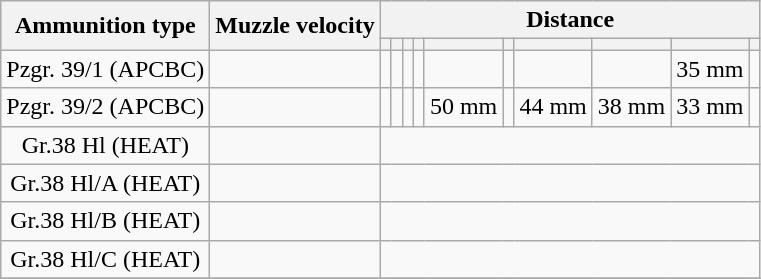<table class="wikitable" style="text-align:center">
<tr>
<th rowspan=2>Ammunition type</th>
<th rowspan=2>Muzzle velocity</th>
<th colspan=10>Distance</th>
</tr>
<tr>
<th></th>
<th></th>
<th></th>
<th></th>
<th></th>
<th></th>
<th></th>
<th></th>
<th></th>
<th></th>
</tr>
<tr>
<td style="text-align:center">Pzgr. 39/1 (APCBC)</td>
<td style="text-align:center"></td>
<td></td>
<td></td>
<td></td>
<td></td>
<td></td>
<td></td>
<td></td>
<td></td>
<td>35 mm</td>
<td></td>
</tr>
<tr>
<td style="text-align:center">Pzgr. 39/2 (APCBC)</td>
<td style="text-align:center"></td>
<td></td>
<td></td>
<td></td>
<td></td>
<td>50 mm</td>
<td></td>
<td>44 mm</td>
<td>38 mm</td>
<td>33 mm</td>
<td></td>
</tr>
<tr>
<td style="text-align:center">Gr.38 Hl (HEAT)</td>
<td style="text-align:center"></td>
<td colspan="10"></td>
</tr>
<tr>
<td style="text-align:center">Gr.38 Hl/A (HEAT)</td>
<td style="text-align:center"></td>
<td colspan="10"></td>
</tr>
<tr>
<td style="text-align:center">Gr.38 Hl/B (HEAT)</td>
<td style="text-align:center"></td>
<td colspan="10"></td>
</tr>
<tr>
<td style="text-align:center">Gr.38 Hl/C (HEAT)</td>
<td style="text-align:center"></td>
<td colspan="10"></td>
</tr>
<tr>
</tr>
</table>
